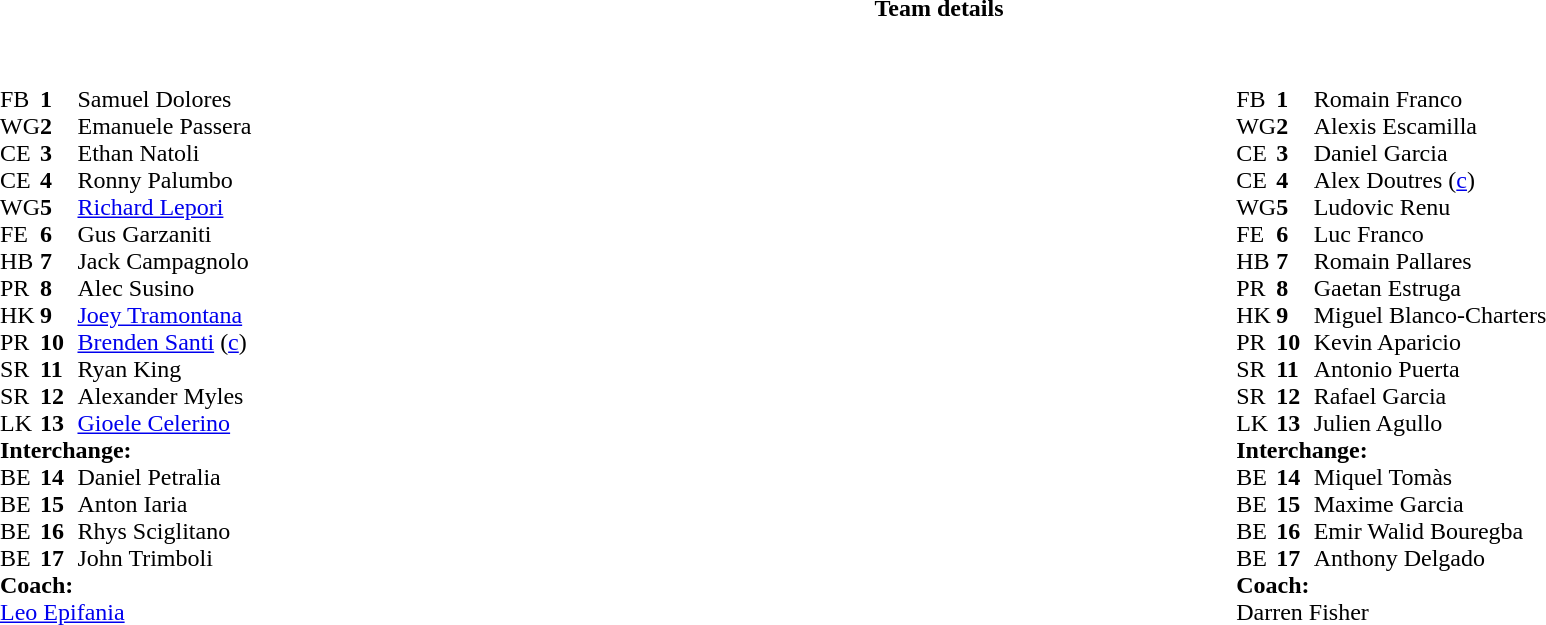<table border="0" width="100%" class="collapsible collapsed">
<tr>
<th>Team details</th>
</tr>
<tr>
<td><br><table width="100%">
<tr>
<td valign="top" width="50%"><br><table style="font-size: 100%" cellspacing="0" cellpadding="0">
<tr>
<th width="25"></th>
<th width="25"></th>
<th></th>
<th width="25"></th>
</tr>
<tr>
<td>FB</td>
<td><strong>1</strong></td>
<td>Samuel Dolores</td>
</tr>
<tr>
<td>WG</td>
<td><strong>2</strong></td>
<td>Emanuele Passera </td>
</tr>
<tr>
<td>CE</td>
<td><strong>3</strong></td>
<td>Ethan Natoli </td>
</tr>
<tr>
<td>CE</td>
<td><strong>4</strong></td>
<td>Ronny Palumbo</td>
</tr>
<tr>
<td>WG</td>
<td><strong>5</strong></td>
<td><a href='#'>Richard Lepori</a></td>
</tr>
<tr>
<td>FE</td>
<td><strong>6</strong></td>
<td>Gus Garzaniti</td>
</tr>
<tr>
<td>HB</td>
<td><strong>7</strong></td>
<td>Jack Campagnolo</td>
</tr>
<tr>
<td>PR</td>
<td><strong>8</strong></td>
<td>Alec Susino</td>
</tr>
<tr>
<td>HK</td>
<td><strong>9</strong></td>
<td><a href='#'>Joey Tramontana</a></td>
</tr>
<tr>
<td>PR</td>
<td><strong>10</strong></td>
<td><a href='#'>Brenden Santi</a> (<a href='#'>c</a>)</td>
</tr>
<tr>
<td>SR</td>
<td><strong>11</strong></td>
<td>Ryan King</td>
</tr>
<tr>
<td>SR</td>
<td><strong>12</strong></td>
<td>Alexander Myles</td>
</tr>
<tr>
<td>LK</td>
<td><strong>13</strong></td>
<td><a href='#'>Gioele Celerino</a></td>
</tr>
<tr>
<td colspan=3><strong>Interchange:</strong></td>
</tr>
<tr>
<td>BE</td>
<td><strong>14</strong></td>
<td>Daniel Petralia</td>
</tr>
<tr>
<td>BE</td>
<td><strong>15</strong></td>
<td>Anton Iaria</td>
</tr>
<tr>
<td>BE</td>
<td><strong>16</strong></td>
<td>Rhys Sciglitano</td>
</tr>
<tr>
<td>BE</td>
<td><strong>17</strong></td>
<td>John Trimboli</td>
</tr>
<tr>
<td colspan=3><strong>Coach:</strong></td>
</tr>
<tr>
<td colspan="4"> <a href='#'>Leo Epifania</a></td>
</tr>
</table>
</td>
<td valign="top" width="50%"><br><table style="font-size: 100%" cellspacing="0" cellpadding="0" align="center">
<tr>
<th width="25"></th>
<th width="25"></th>
<th></th>
<th width="25"></th>
</tr>
<tr>
<td>FB</td>
<td><strong>1</strong></td>
<td>Romain Franco</td>
</tr>
<tr>
<td>WG</td>
<td><strong>2</strong></td>
<td>Alexis Escamilla</td>
</tr>
<tr>
<td>CE</td>
<td><strong>3</strong></td>
<td>Daniel Garcia</td>
</tr>
<tr>
<td>CE</td>
<td><strong>4</strong></td>
<td>Alex Doutres (<a href='#'>c</a>)</td>
</tr>
<tr>
<td>WG</td>
<td><strong>5</strong></td>
<td>Ludovic Renu</td>
</tr>
<tr>
<td>FE</td>
<td><strong>6</strong></td>
<td>Luc Franco</td>
</tr>
<tr>
<td>HB</td>
<td><strong>7</strong></td>
<td>Romain Pallares</td>
</tr>
<tr>
<td>PR</td>
<td><strong>8</strong></td>
<td>Gaetan Estruga</td>
</tr>
<tr>
<td>HK</td>
<td><strong>9</strong></td>
<td>Miguel Blanco-Charters</td>
</tr>
<tr>
<td>PR</td>
<td><strong>10</strong></td>
<td>Kevin Aparicio</td>
</tr>
<tr>
<td>SR</td>
<td><strong>11</strong></td>
<td>Antonio Puerta</td>
</tr>
<tr>
<td>SR</td>
<td><strong>12</strong></td>
<td>Rafael Garcia</td>
</tr>
<tr>
<td>LK</td>
<td><strong>13</strong></td>
<td>Julien Agullo </td>
</tr>
<tr>
<td colspan=3><strong>Interchange:</strong></td>
</tr>
<tr>
<td>BE</td>
<td><strong>14</strong></td>
<td>Miquel Tomàs</td>
</tr>
<tr>
<td>BE</td>
<td><strong>15</strong></td>
<td>Maxime Garcia</td>
</tr>
<tr>
<td>BE</td>
<td><strong>16</strong></td>
<td>Emir Walid Bouregba</td>
</tr>
<tr>
<td>BE</td>
<td><strong>17</strong></td>
<td>Anthony Delgado</td>
</tr>
<tr>
<td colspan=3><strong>Coach:</strong></td>
</tr>
<tr>
<td colspan="4"> Darren Fisher</td>
</tr>
</table>
</td>
</tr>
</table>
</td>
</tr>
</table>
